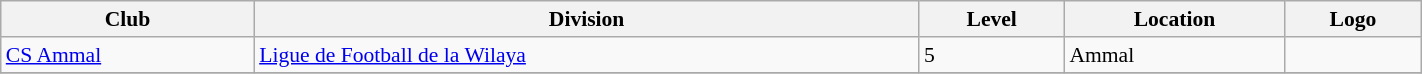<table class="wikitable sortable" width=75% style="font-size:90%">
<tr>
<th>Club</th>
<th>Division</th>
<th>Level</th>
<th>Location</th>
<th>Logo</th>
</tr>
<tr>
<td><a href='#'>CS Ammal</a></td>
<td><a href='#'>Ligue de Football de la Wilaya</a></td>
<td>5</td>
<td>Ammal</td>
<td></td>
</tr>
<tr>
</tr>
</table>
